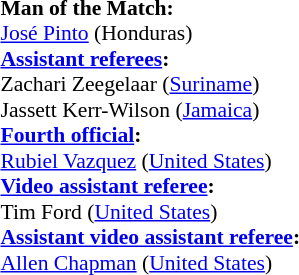<table style="width:100%; font-size:90%;">
<tr>
<td><br><strong>Man of the Match:</strong>
<br><a href='#'>José Pinto</a> (Honduras)<br><strong><a href='#'>Assistant referees</a>:</strong>
<br>Zachari Zeegelaar (<a href='#'>Suriname</a>)
<br>Jassett Kerr-Wilson (<a href='#'>Jamaica</a>)
<br><strong><a href='#'>Fourth official</a>:</strong>
<br><a href='#'>Rubiel Vazquez</a> (<a href='#'>United States</a>)
<br><strong><a href='#'>Video assistant referee</a>:</strong>
<br>Tim Ford (<a href='#'>United States</a>)
<br><strong><a href='#'>Assistant video assistant referee</a>:</strong>
<br><a href='#'>Allen Chapman</a> (<a href='#'>United States</a>)</td>
</tr>
</table>
